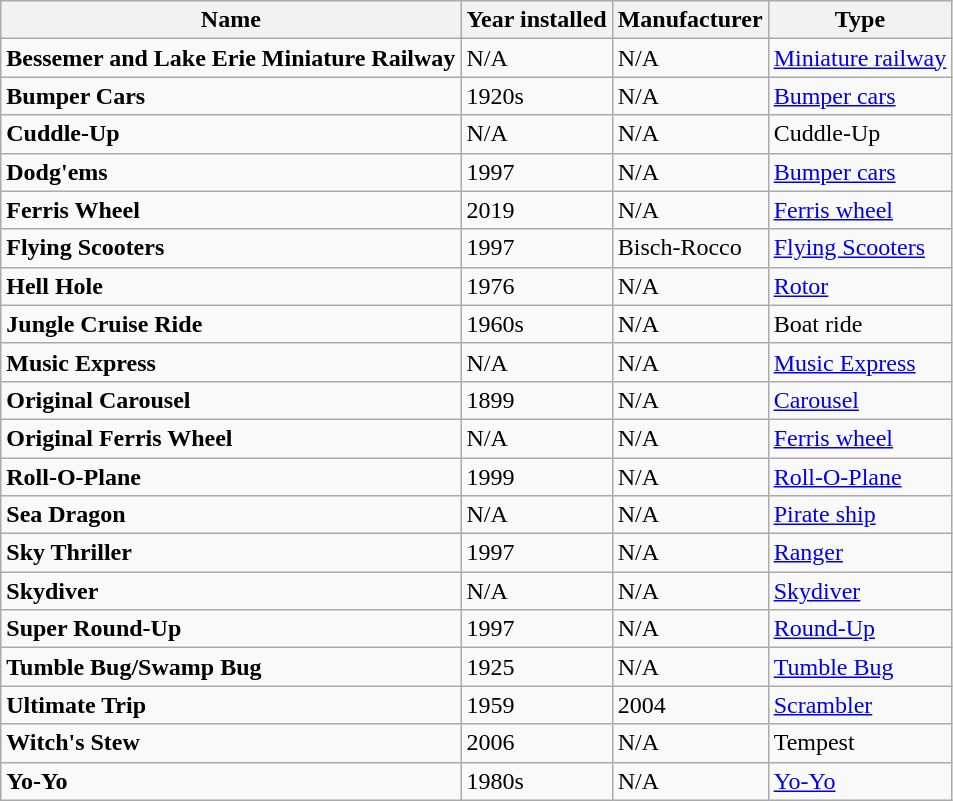<table class="wikitable">
<tr>
<th>Name</th>
<th>Year installed</th>
<th>Manufacturer</th>
<th>Type</th>
</tr>
<tr>
<td><strong>Bessemer and Lake Erie Miniature Railway</strong></td>
<td>N/A</td>
<td>N/A</td>
<td><a href='#'>Miniature railway</a></td>
</tr>
<tr>
<td><strong>Bumper Cars</strong></td>
<td>1920s</td>
<td>N/A</td>
<td><a href='#'>Bumper cars</a></td>
</tr>
<tr>
<td><strong>Cuddle-Up</strong></td>
<td>N/A</td>
<td>N/A</td>
<td>Cuddle-Up</td>
</tr>
<tr>
<td><strong>Dodg'ems</strong></td>
<td>1997</td>
<td>N/A</td>
<td><a href='#'>Bumper cars</a></td>
</tr>
<tr>
<td><strong>Ferris Wheel</strong></td>
<td>2019</td>
<td>N/A</td>
<td><a href='#'>Ferris wheel</a></td>
</tr>
<tr>
<td><strong>Flying Scooters</strong></td>
<td>1997</td>
<td>Bisch-Rocco</td>
<td><a href='#'>Flying Scooters</a></td>
</tr>
<tr>
<td><strong>Hell Hole</strong></td>
<td>1976</td>
<td>N/A</td>
<td><a href='#'>Rotor</a></td>
</tr>
<tr>
<td><strong>Jungle Cruise Ride</strong></td>
<td>1960s</td>
<td>N/A</td>
<td>Boat ride</td>
</tr>
<tr>
<td><strong>Music Express</strong></td>
<td>N/A</td>
<td>N/A</td>
<td><a href='#'>Music Express</a></td>
</tr>
<tr>
<td><strong>Original Carousel</strong></td>
<td>1899</td>
<td>N/A</td>
<td><a href='#'>Carousel</a></td>
</tr>
<tr>
<td><strong>Original Ferris Wheel</strong></td>
<td>N/A</td>
<td>N/A</td>
<td><a href='#'>Ferris wheel</a></td>
</tr>
<tr>
<td><strong>Roll-O-Plane</strong></td>
<td>1999</td>
<td>N/A</td>
<td><a href='#'>Roll-O-Plane</a></td>
</tr>
<tr>
<td><strong>Sea Dragon</strong></td>
<td>N/A</td>
<td>N/A</td>
<td><a href='#'>Pirate ship</a></td>
</tr>
<tr>
<td><strong>Sky Thriller</strong></td>
<td>1997</td>
<td>N/A</td>
<td><a href='#'>Ranger</a></td>
</tr>
<tr>
<td><strong>Skydiver</strong></td>
<td>N/A</td>
<td>N/A</td>
<td><a href='#'>Skydiver</a></td>
</tr>
<tr>
<td><strong>Super Round-Up</strong></td>
<td>1997</td>
<td>N/A</td>
<td><a href='#'>Round-Up</a></td>
</tr>
<tr>
<td><strong>Tumble Bug/Swamp Bug</strong></td>
<td>1925</td>
<td>N/A</td>
<td><a href='#'>Tumble Bug</a></td>
</tr>
<tr>
<td><strong>Ultimate Trip</strong></td>
<td>1959</td>
<td>2004</td>
<td><a href='#'>Scrambler</a></td>
</tr>
<tr>
<td><strong>Witch's Stew</strong></td>
<td>2006</td>
<td>N/A</td>
<td>Tempest</td>
</tr>
<tr>
<td><strong>Yo-Yo</strong></td>
<td>1980s</td>
<td>N/A</td>
<td><a href='#'>Yo-Yo</a></td>
</tr>
</table>
